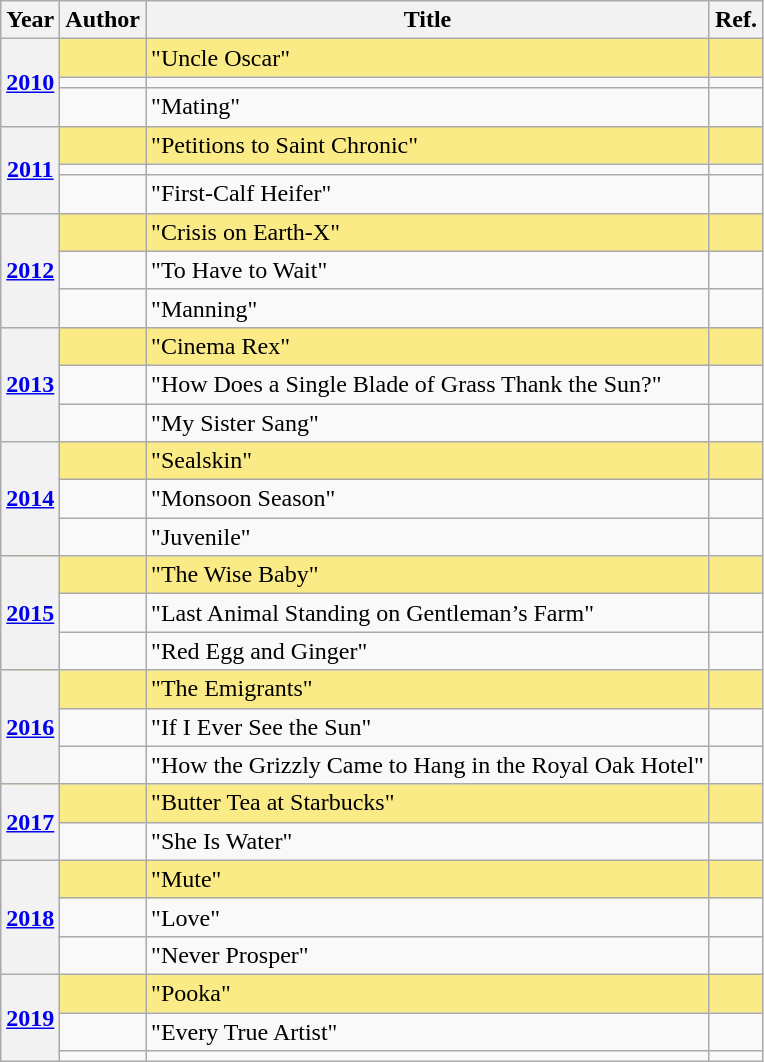<table class="wikitable sortable mw-collapsible">
<tr>
<th>Year</th>
<th>Author</th>
<th>Title</th>
<th>Ref.</th>
</tr>
<tr style="background:#FAEB86">
<th rowspan="3"><a href='#'>2010</a></th>
<td></td>
<td>"Uncle Oscar"</td>
<td></td>
</tr>
<tr>
<td></td>
<td></td>
<td></td>
</tr>
<tr>
<td></td>
<td>"Mating"</td>
<td></td>
</tr>
<tr style="background:#FAEB86">
<th rowspan="3"><a href='#'>2011</a></th>
<td></td>
<td>"Petitions to Saint Chronic"</td>
<td></td>
</tr>
<tr>
<td></td>
<td></td>
<td></td>
</tr>
<tr>
<td></td>
<td>"First-Calf Heifer"</td>
<td></td>
</tr>
<tr style="background:#FAEB86">
<th rowspan="3"><a href='#'>2012</a></th>
<td></td>
<td>"Crisis on Earth-X"</td>
<td></td>
</tr>
<tr>
<td></td>
<td>"To Have to Wait"</td>
<td></td>
</tr>
<tr>
<td></td>
<td>"Manning"</td>
<td></td>
</tr>
<tr style="background:#FAEB86">
<th rowspan="3"><a href='#'>2013</a></th>
<td></td>
<td>"Cinema Rex"</td>
<td></td>
</tr>
<tr>
<td></td>
<td>"How Does a Single Blade of Grass Thank the Sun?"</td>
<td></td>
</tr>
<tr>
<td></td>
<td>"My Sister Sang"</td>
<td></td>
</tr>
<tr style="background:#FAEB86">
<th rowspan="3"><a href='#'>2014</a></th>
<td></td>
<td>"Sealskin"</td>
<td></td>
</tr>
<tr>
<td></td>
<td>"Monsoon Season"</td>
<td></td>
</tr>
<tr>
<td></td>
<td>"Juvenile"</td>
<td></td>
</tr>
<tr style="background:#FAEB86">
<th rowspan="3"><a href='#'>2015</a></th>
<td></td>
<td>"The Wise Baby"</td>
<td></td>
</tr>
<tr>
<td></td>
<td>"Last Animal Standing on Gentleman’s Farm"</td>
<td></td>
</tr>
<tr>
<td></td>
<td>"Red Egg and Ginger"</td>
<td></td>
</tr>
<tr style="background:#FAEB86">
<th rowspan="3"><a href='#'>2016</a></th>
<td></td>
<td>"The Emigrants"</td>
<td></td>
</tr>
<tr>
<td></td>
<td>"If I Ever See the Sun"</td>
<td></td>
</tr>
<tr>
<td></td>
<td>"How the Grizzly Came to Hang in the Royal Oak Hotel"</td>
<td></td>
</tr>
<tr style="background:#FAEB86">
<th rowspan="2"><a href='#'>2017</a></th>
<td></td>
<td>"Butter Tea at Starbucks"</td>
<td></td>
</tr>
<tr>
<td></td>
<td>"She Is Water"</td>
<td></td>
</tr>
<tr style="background:#FAEB86">
<th rowspan="3"><a href='#'>2018</a></th>
<td></td>
<td>"Mute"</td>
<td></td>
</tr>
<tr>
<td></td>
<td>"Love"</td>
<td></td>
</tr>
<tr>
<td></td>
<td>"Never Prosper"</td>
<td></td>
</tr>
<tr style="background:#FAEB86">
<th rowspan="3"><a href='#'>2019</a></th>
<td></td>
<td>"Pooka"</td>
<td></td>
</tr>
<tr>
<td></td>
<td>"Every True Artist"</td>
<td></td>
</tr>
<tr>
<td></td>
<td></td>
<td></td>
</tr>
</table>
